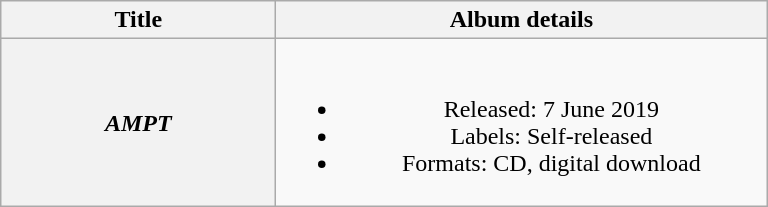<table class="wikitable plainrowheaders" style="text-align:center;">
<tr>
<th scope="col" style="width:11em;">Title</th>
<th scope="col" style="width:20em;">Album details</th>
</tr>
<tr>
<th scope="row"><em>AMPT</em></th>
<td><br><ul><li>Released: 7 June 2019</li><li>Labels: Self-released</li><li>Formats: CD, digital download</li></ul></td>
</tr>
</table>
